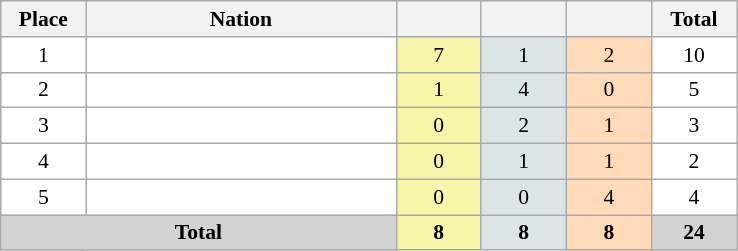<table class=wikitable style="border:1px solid #AAAAAA;font-size:90%">
<tr bgcolor="#EFEFEF">
<th width=50>Place</th>
<th width=200>Nation</th>
<th width=50></th>
<th width=50></th>
<th width=50></th>
<th width=50>Total</th>
</tr>
<tr align="center" valign="top" bgcolor="#FFFFFF">
<td>1</td>
<td align="left"></td>
<td style="background:#F7F6A8;">7</td>
<td style="background:#DCE5E5;">1</td>
<td style="background:#FFDAB9;">2</td>
<td>10</td>
</tr>
<tr align="center" valign="top" bgcolor="#FFFFFF">
<td>2</td>
<td align="left"></td>
<td style="background:#F7F6A8;">1</td>
<td style="background:#DCE5E5;">4</td>
<td style="background:#FFDAB9;">0</td>
<td>5</td>
</tr>
<tr align="center" valign="top" bgcolor="#FFFFFF">
<td>3</td>
<td align="left"></td>
<td style="background:#F7F6A8;">0</td>
<td style="background:#DCE5E5;">2</td>
<td style="background:#FFDAB9;">1</td>
<td>3</td>
</tr>
<tr align="center" valign="top" bgcolor="#FFFFFF">
<td>4</td>
<td align="left"></td>
<td style="background:#F7F6A8;">0</td>
<td style="background:#DCE5E5;">1</td>
<td style="background:#FFDAB9;">1</td>
<td>2</td>
</tr>
<tr align="center" valign="top" bgcolor="#FFFFFF">
<td>5</td>
<td align="left"></td>
<td style="background:#F7F6A8;">0</td>
<td style="background:#DCE5E5;">0</td>
<td style="background:#FFDAB9;">4</td>
<td>4</td>
</tr>
<tr align="center">
<td colspan="2" bgcolor=D3D3D3><strong>Total</strong></td>
<td style="background:#F7F6A8;"><strong>8</strong></td>
<td style="background:#DCE5E5;"><strong>8</strong></td>
<td style="background:#FFDAB9;"><strong>8</strong></td>
<td bgcolor=D3D3D3><strong>24</strong></td>
</tr>
</table>
